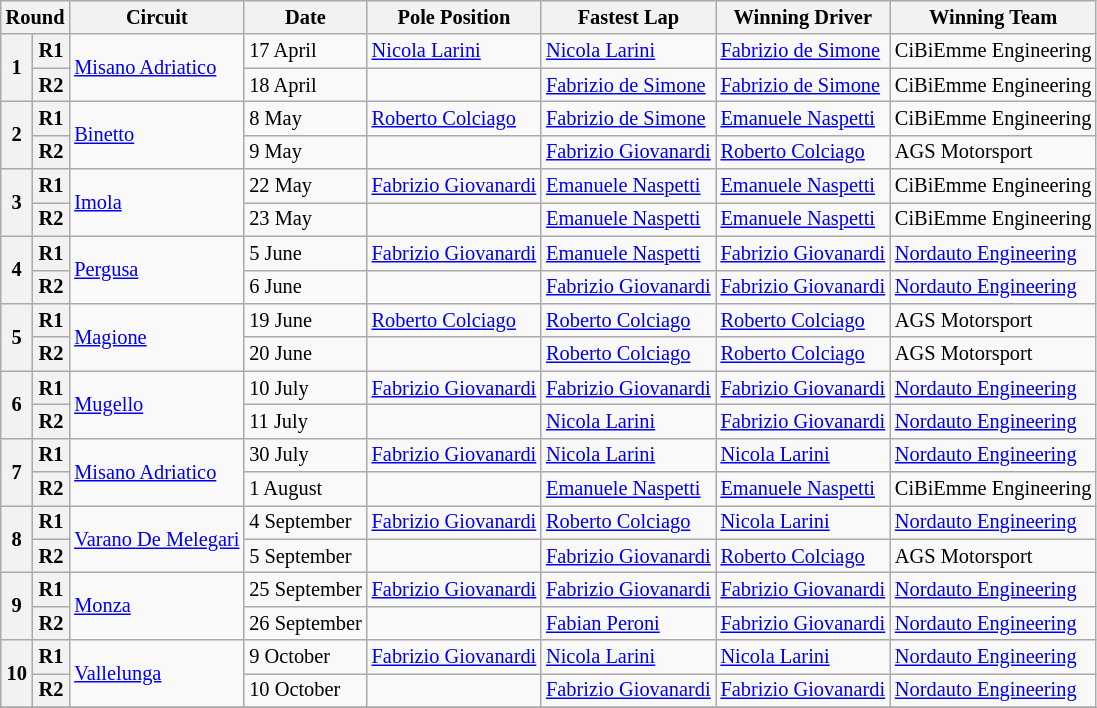<table class="wikitable" style="font-size: 85%">
<tr>
<th colspan=2>Round</th>
<th>Circuit</th>
<th>Date</th>
<th>Pole Position</th>
<th>Fastest Lap</th>
<th>Winning Driver</th>
<th>Winning Team</th>
</tr>
<tr>
<th rowspan=2>1</th>
<th>R1</th>
<td rowspan=2> <a href='#'>Misano Adriatico</a></td>
<td>17 April</td>
<td> <a href='#'>Nicola Larini</a></td>
<td> <a href='#'>Nicola Larini</a></td>
<td> <a href='#'>Fabrizio de Simone</a></td>
<td> CiBiEmme Engineering</td>
</tr>
<tr>
<th>R2</th>
<td>18 April</td>
<td></td>
<td> <a href='#'>Fabrizio de Simone</a></td>
<td> <a href='#'>Fabrizio de Simone</a></td>
<td> CiBiEmme Engineering</td>
</tr>
<tr>
<th rowspan=2>2</th>
<th>R1</th>
<td rowspan=2> <a href='#'>Binetto</a></td>
<td>8 May</td>
<td> <a href='#'>Roberto Colciago</a></td>
<td> <a href='#'>Fabrizio de Simone</a></td>
<td> <a href='#'>Emanuele Naspetti</a></td>
<td> CiBiEmme Engineering</td>
</tr>
<tr>
<th>R2</th>
<td>9 May</td>
<td></td>
<td> <a href='#'>Fabrizio Giovanardi</a></td>
<td> <a href='#'>Roberto Colciago</a></td>
<td> AGS Motorsport</td>
</tr>
<tr>
<th rowspan=2>3</th>
<th>R1</th>
<td rowspan=2> <a href='#'>Imola</a></td>
<td>22 May</td>
<td> <a href='#'>Fabrizio Giovanardi</a></td>
<td> <a href='#'>Emanuele Naspetti</a></td>
<td> <a href='#'>Emanuele Naspetti</a></td>
<td> CiBiEmme Engineering</td>
</tr>
<tr>
<th>R2</th>
<td>23 May</td>
<td></td>
<td> <a href='#'>Emanuele Naspetti</a></td>
<td> <a href='#'>Emanuele Naspetti</a></td>
<td> CiBiEmme Engineering</td>
</tr>
<tr>
<th rowspan=2>4</th>
<th>R1</th>
<td rowspan=2> <a href='#'>Pergusa</a></td>
<td>5 June</td>
<td> <a href='#'>Fabrizio Giovanardi</a></td>
<td> <a href='#'>Emanuele Naspetti</a></td>
<td> <a href='#'>Fabrizio Giovanardi</a></td>
<td> <a href='#'>Nordauto Engineering</a></td>
</tr>
<tr>
<th>R2</th>
<td>6 June</td>
<td></td>
<td> <a href='#'>Fabrizio Giovanardi</a></td>
<td> <a href='#'>Fabrizio Giovanardi</a></td>
<td> <a href='#'>Nordauto Engineering</a></td>
</tr>
<tr>
<th rowspan=2>5</th>
<th>R1</th>
<td rowspan=2> <a href='#'>Magione</a></td>
<td>19 June</td>
<td> <a href='#'>Roberto Colciago</a></td>
<td> <a href='#'>Roberto Colciago</a></td>
<td> <a href='#'>Roberto Colciago</a></td>
<td> AGS Motorsport</td>
</tr>
<tr>
<th>R2</th>
<td>20 June</td>
<td></td>
<td> <a href='#'>Roberto Colciago</a></td>
<td> <a href='#'>Roberto Colciago</a></td>
<td> AGS Motorsport</td>
</tr>
<tr>
<th rowspan=2>6</th>
<th>R1</th>
<td rowspan=2> <a href='#'>Mugello</a></td>
<td>10 July</td>
<td> <a href='#'>Fabrizio Giovanardi</a></td>
<td> <a href='#'>Fabrizio Giovanardi</a></td>
<td> <a href='#'>Fabrizio Giovanardi</a></td>
<td> <a href='#'>Nordauto Engineering</a></td>
</tr>
<tr>
<th>R2</th>
<td>11 July</td>
<td></td>
<td> <a href='#'>Nicola Larini</a></td>
<td> <a href='#'>Fabrizio Giovanardi</a></td>
<td> <a href='#'>Nordauto Engineering</a></td>
</tr>
<tr>
<th rowspan=2>7</th>
<th>R1</th>
<td rowspan=2> <a href='#'>Misano Adriatico</a></td>
<td>30 July</td>
<td> <a href='#'>Fabrizio Giovanardi</a></td>
<td> <a href='#'>Nicola Larini</a></td>
<td> <a href='#'>Nicola Larini</a></td>
<td> <a href='#'>Nordauto Engineering</a></td>
</tr>
<tr>
<th>R2</th>
<td>1 August</td>
<td></td>
<td> <a href='#'>Emanuele Naspetti</a></td>
<td> <a href='#'>Emanuele Naspetti</a></td>
<td> CiBiEmme Engineering</td>
</tr>
<tr>
<th rowspan=2>8</th>
<th>R1</th>
<td rowspan=2> <a href='#'>Varano De Melegari</a></td>
<td>4 September</td>
<td> <a href='#'>Fabrizio Giovanardi</a></td>
<td> <a href='#'>Roberto Colciago</a></td>
<td> <a href='#'>Nicola Larini</a></td>
<td> <a href='#'>Nordauto Engineering</a></td>
</tr>
<tr>
<th>R2</th>
<td>5 September</td>
<td></td>
<td> <a href='#'>Fabrizio Giovanardi</a></td>
<td> <a href='#'>Roberto Colciago</a></td>
<td> AGS Motorsport</td>
</tr>
<tr>
<th rowspan=2>9</th>
<th>R1</th>
<td rowspan=2> <a href='#'>Monza</a></td>
<td>25 September</td>
<td> <a href='#'>Fabrizio Giovanardi</a></td>
<td> <a href='#'>Fabrizio Giovanardi</a></td>
<td> <a href='#'>Fabrizio Giovanardi</a></td>
<td> <a href='#'>Nordauto Engineering</a></td>
</tr>
<tr>
<th>R2</th>
<td>26 September</td>
<td></td>
<td> <a href='#'>Fabian Peroni</a></td>
<td> <a href='#'>Fabrizio Giovanardi</a></td>
<td> <a href='#'>Nordauto Engineering</a></td>
</tr>
<tr>
<th rowspan=2>10</th>
<th>R1</th>
<td rowspan=2> <a href='#'>Vallelunga</a></td>
<td>9 October</td>
<td> <a href='#'>Fabrizio Giovanardi</a></td>
<td> <a href='#'>Nicola Larini</a></td>
<td> <a href='#'>Nicola Larini</a></td>
<td> <a href='#'>Nordauto Engineering</a></td>
</tr>
<tr>
<th>R2</th>
<td>10 October</td>
<td></td>
<td> <a href='#'>Fabrizio Giovanardi</a></td>
<td> <a href='#'>Fabrizio Giovanardi</a></td>
<td> <a href='#'>Nordauto Engineering</a></td>
</tr>
<tr>
</tr>
</table>
